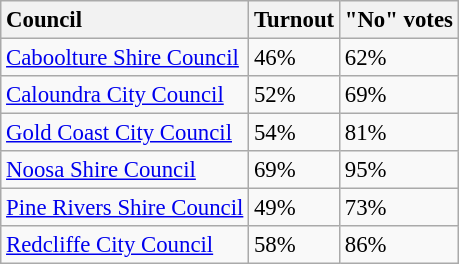<table class="wikitable" style="font-size: 95%;">
<tr>
<th style="text-align:left;">Council</th>
<th style="text-align:right;">Turnout</th>
<th style="text-align:right;">"No" votes</th>
</tr>
<tr>
<td><a href='#'>Caboolture Shire Council</a></td>
<td>46%</td>
<td>62%</td>
</tr>
<tr>
<td><a href='#'>Caloundra City Council</a></td>
<td>52%</td>
<td>69%</td>
</tr>
<tr>
<td><a href='#'>Gold Coast City Council</a></td>
<td>54%</td>
<td>81%</td>
</tr>
<tr>
<td><a href='#'>Noosa Shire Council</a></td>
<td>69%</td>
<td>95%</td>
</tr>
<tr>
<td><a href='#'>Pine Rivers Shire Council</a></td>
<td>49%</td>
<td>73%</td>
</tr>
<tr>
<td><a href='#'>Redcliffe City Council</a></td>
<td>58%</td>
<td>86%</td>
</tr>
</table>
